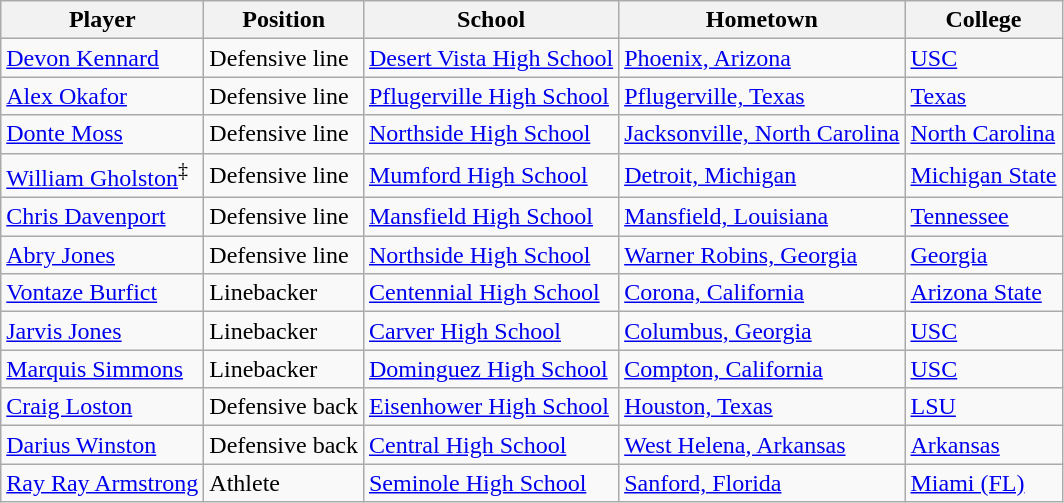<table class="wikitable">
<tr>
<th>Player</th>
<th>Position</th>
<th>School</th>
<th>Hometown</th>
<th>College</th>
</tr>
<tr>
<td><a href='#'>Devon Kennard</a></td>
<td>Defensive line</td>
<td><a href='#'>Desert Vista High School</a></td>
<td><a href='#'>Phoenix, Arizona</a></td>
<td><a href='#'>USC</a></td>
</tr>
<tr>
<td><a href='#'>Alex Okafor</a></td>
<td>Defensive line</td>
<td><a href='#'>Pflugerville High School</a></td>
<td><a href='#'>Pflugerville, Texas</a></td>
<td><a href='#'>Texas</a></td>
</tr>
<tr>
<td><a href='#'>Donte Moss</a></td>
<td>Defensive line</td>
<td><a href='#'>Northside High School</a></td>
<td><a href='#'>Jacksonville, North Carolina</a></td>
<td><a href='#'>North Carolina</a></td>
</tr>
<tr>
<td><a href='#'>William Gholston</a><sup>‡</sup></td>
<td>Defensive line</td>
<td><a href='#'>Mumford High School</a></td>
<td><a href='#'>Detroit, Michigan</a></td>
<td><a href='#'>Michigan State</a></td>
</tr>
<tr>
<td><a href='#'>Chris Davenport</a></td>
<td>Defensive line</td>
<td><a href='#'>Mansfield High School</a></td>
<td><a href='#'>Mansfield, Louisiana</a></td>
<td><a href='#'>Tennessee</a></td>
</tr>
<tr>
<td><a href='#'>Abry Jones</a></td>
<td>Defensive line</td>
<td><a href='#'>Northside High School</a></td>
<td><a href='#'>Warner Robins, Georgia</a></td>
<td><a href='#'>Georgia</a></td>
</tr>
<tr>
<td><a href='#'>Vontaze Burfict</a></td>
<td>Linebacker</td>
<td><a href='#'>Centennial High School</a></td>
<td><a href='#'>Corona, California</a></td>
<td><a href='#'>Arizona State</a></td>
</tr>
<tr>
<td><a href='#'>Jarvis Jones</a></td>
<td>Linebacker</td>
<td><a href='#'>Carver High School</a></td>
<td><a href='#'>Columbus, Georgia</a></td>
<td><a href='#'>USC</a></td>
</tr>
<tr>
<td><a href='#'>Marquis Simmons</a></td>
<td>Linebacker</td>
<td><a href='#'>Dominguez High School</a></td>
<td><a href='#'>Compton, California</a></td>
<td><a href='#'>USC</a></td>
</tr>
<tr>
<td><a href='#'>Craig Loston</a></td>
<td>Defensive back</td>
<td><a href='#'>Eisenhower High School</a></td>
<td><a href='#'>Houston, Texas</a></td>
<td><a href='#'>LSU</a></td>
</tr>
<tr>
<td><a href='#'>Darius Winston</a></td>
<td>Defensive back</td>
<td><a href='#'>Central High School</a></td>
<td><a href='#'>West Helena, Arkansas</a></td>
<td><a href='#'>Arkansas</a></td>
</tr>
<tr>
<td><a href='#'>Ray Ray Armstrong</a></td>
<td>Athlete</td>
<td><a href='#'>Seminole High School</a></td>
<td><a href='#'>Sanford, Florida</a></td>
<td><a href='#'>Miami (FL)</a></td>
</tr>
</table>
